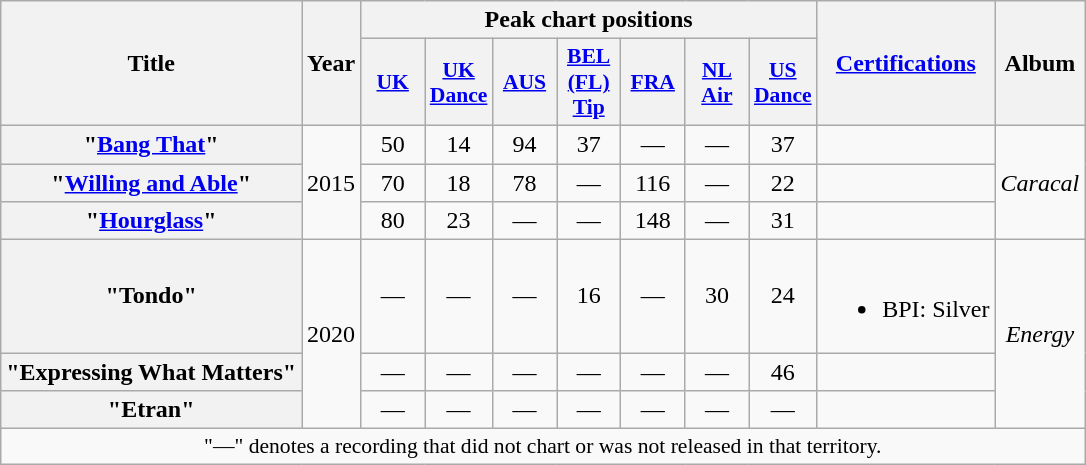<table class="wikitable plainrowheaders" style="text-align:center;">
<tr>
<th scope="col" rowspan="2">Title</th>
<th scope="col" rowspan="2">Year</th>
<th scope="col" colspan="7">Peak chart positions</th>
<th scope="col" rowspan="2"><a href='#'>Certifications</a></th>
<th scope="col" rowspan="2">Album</th>
</tr>
<tr>
<th scope="col" style="width:2.5em;font-size:90%;"><a href='#'>UK</a><br></th>
<th scope="col" style="width:2.5em;font-size:90%;"><a href='#'>UK<br>Dance</a><br></th>
<th scope="col" style="width:2.5em;font-size:90%;"><a href='#'>AUS</a><br></th>
<th scope="col" style="width:2.5em;font-size:90%;"><a href='#'>BEL<br>(FL)<br>Tip</a><br></th>
<th scope="col" style="width:2.5em;font-size:90%;"><a href='#'>FRA</a><br></th>
<th scope="col" style="width:2.5em;font-size:90%;"><a href='#'>NL<br>Air</a><br></th>
<th scope="col" style="width:2.5em;font-size:90%;"><a href='#'>US<br>Dance</a><br></th>
</tr>
<tr>
<th scope="row">"<a href='#'>Bang That</a>"</th>
<td rowspan="3">2015</td>
<td>50</td>
<td>14</td>
<td>94</td>
<td>37</td>
<td>—</td>
<td>—</td>
<td>37</td>
<td></td>
<td rowspan="3"><em>Caracal</em></td>
</tr>
<tr>
<th scope="row">"<a href='#'>Willing and Able</a>"<br></th>
<td>70</td>
<td>18</td>
<td>78</td>
<td>—</td>
<td>116</td>
<td>—</td>
<td>22</td>
<td></td>
</tr>
<tr>
<th scope="row">"<a href='#'>Hourglass</a>"<br></th>
<td>80</td>
<td>23</td>
<td>—</td>
<td>—</td>
<td>148</td>
<td>—</td>
<td>31</td>
<td></td>
</tr>
<tr>
<th scope="row">"Tondo"<br></th>
<td rowspan="3">2020</td>
<td>—</td>
<td>—</td>
<td>—</td>
<td>16</td>
<td>—</td>
<td>30</td>
<td>24</td>
<td><br><ul><li>BPI: Silver</li></ul></td>
<td rowspan="3"><em>Energy</em></td>
</tr>
<tr>
<th scope="row">"Expressing What Matters"</th>
<td>—</td>
<td>—</td>
<td>—</td>
<td>—</td>
<td>—</td>
<td>—</td>
<td>46</td>
<td></td>
</tr>
<tr>
<th scope="row">"Etran"<br></th>
<td>—</td>
<td>—</td>
<td>—</td>
<td>—</td>
<td>—</td>
<td>—</td>
<td>—</td>
<td></td>
</tr>
<tr>
<td colspan="11" style="font-size:90%">"—" denotes a recording that did not chart or was not released in that territory.</td>
</tr>
</table>
